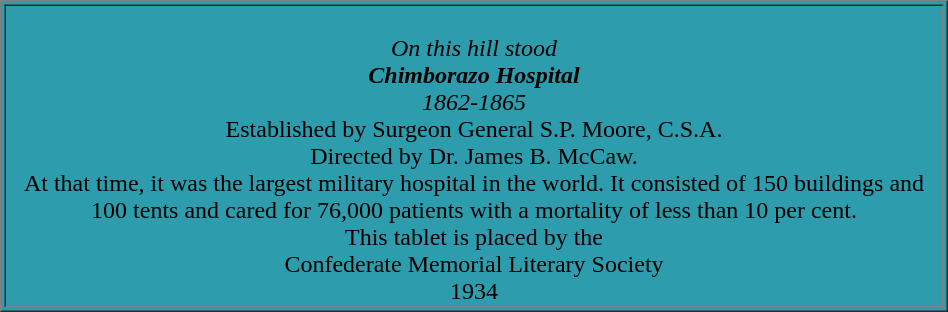<table style="width:50%; text-align:center;" border=1 bgcolor="#2d9cac">
<tr>
<td><br><em>On this hill stood<br><strong>Chimborazo Hospital</strong><br>1862-1865</em><br>Established by Surgeon General S.P. Moore, C.S.A.<br>
Directed by Dr. James B. McCaw.<br>At that time, it was the largest military hospital in the world.  It consisted of 150 buildings and 100 tents and cared for 76,000 patients with a mortality of less than 10 per cent.<br>This tablet is placed by the<br>Confederate Memorial Literary Society<br>1934</td>
</tr>
</table>
